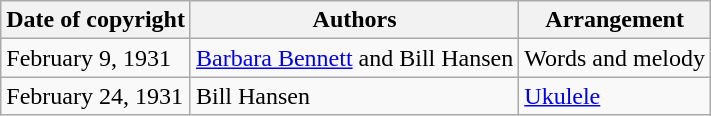<table class="wikitable">
<tr>
<th>Date of copyright</th>
<th>Authors</th>
<th>Arrangement</th>
</tr>
<tr>
<td>February 9, 1931</td>
<td><a href='#'>Barbara Bennett</a> and Bill Hansen</td>
<td>Words and melody</td>
</tr>
<tr>
<td>February 24, 1931</td>
<td>Bill Hansen</td>
<td><a href='#'>Ukulele</a></td>
</tr>
</table>
